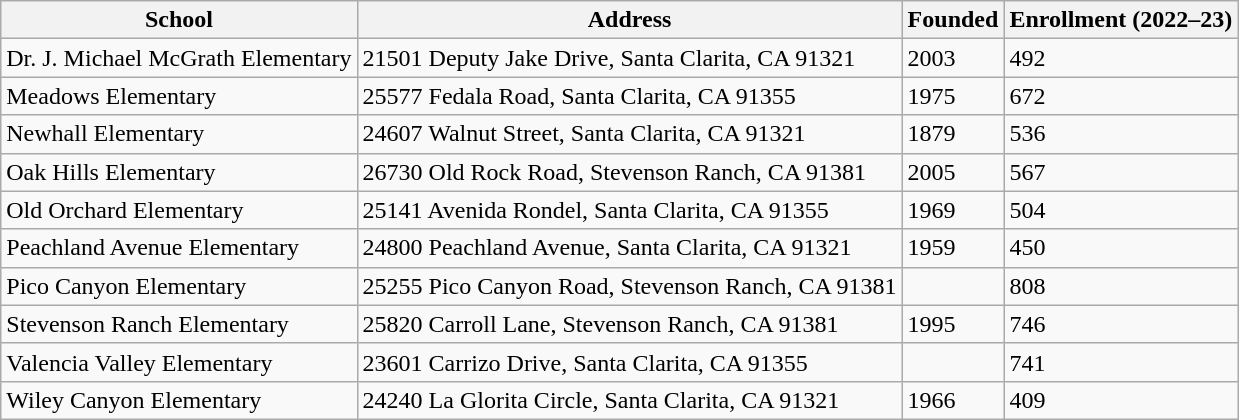<table class="wikitable sortable">
<tr>
<th>School</th>
<th>Address</th>
<th>Founded</th>
<th>Enrollment (2022–23)</th>
</tr>
<tr>
<td>Dr. J. Michael McGrath Elementary</td>
<td>21501 Deputy Jake Drive, Santa Clarita, CA 91321</td>
<td>2003</td>
<td>492</td>
</tr>
<tr>
<td>Meadows Elementary</td>
<td>25577 Fedala Road, Santa Clarita, CA 91355</td>
<td>1975</td>
<td>672</td>
</tr>
<tr>
<td>Newhall Elementary</td>
<td>24607 Walnut Street, Santa Clarita, CA 91321</td>
<td>1879</td>
<td>536</td>
</tr>
<tr>
<td>Oak Hills Elementary</td>
<td>26730 Old Rock Road, Stevenson Ranch, CA 91381</td>
<td>2005</td>
<td>567</td>
</tr>
<tr>
<td>Old Orchard Elementary</td>
<td>25141 Avenida Rondel, Santa Clarita, CA 91355</td>
<td>1969</td>
<td>504</td>
</tr>
<tr>
<td>Peachland Avenue Elementary</td>
<td>24800 Peachland Avenue, Santa Clarita, CA 91321</td>
<td>1959</td>
<td>450</td>
</tr>
<tr>
<td>Pico Canyon Elementary</td>
<td>25255 Pico Canyon Road, Stevenson Ranch, CA 91381</td>
<td></td>
<td>808</td>
</tr>
<tr>
<td>Stevenson Ranch Elementary</td>
<td>25820 Carroll Lane, Stevenson Ranch, CA 91381</td>
<td>1995</td>
<td>746</td>
</tr>
<tr>
<td>Valencia Valley Elementary</td>
<td>23601 Carrizo Drive, Santa Clarita, CA 91355</td>
<td></td>
<td>741</td>
</tr>
<tr>
<td>Wiley Canyon Elementary</td>
<td>24240 La Glorita Circle, Santa Clarita, CA 91321</td>
<td>1966</td>
<td>409</td>
</tr>
</table>
